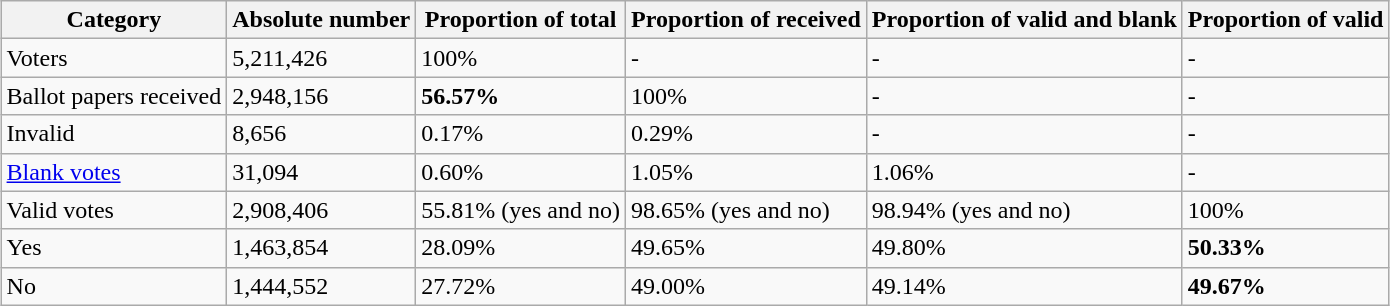<table class="wikitable" style="margin: 1em auto 1em auto;">
<tr>
<th>Category</th>
<th>Absolute number</th>
<th>Proportion of total</th>
<th>Proportion of received</th>
<th>Proportion of valid and blank</th>
<th>Proportion of valid</th>
</tr>
<tr>
<td>Voters</td>
<td>5,211,426</td>
<td>100%</td>
<td>-</td>
<td>-</td>
<td>-</td>
</tr>
<tr>
<td>Ballot papers received</td>
<td>2,948,156</td>
<td><strong>56.57%</strong></td>
<td>100%</td>
<td>-</td>
<td>-</td>
</tr>
<tr>
<td>Invalid</td>
<td>8,656</td>
<td>0.17%</td>
<td>0.29%</td>
<td>-</td>
<td>-</td>
</tr>
<tr>
<td><a href='#'>Blank votes</a></td>
<td>31,094</td>
<td>0.60%</td>
<td>1.05%</td>
<td>1.06%</td>
<td>-</td>
</tr>
<tr>
<td>Valid votes</td>
<td>2,908,406</td>
<td>55.81% (yes and no)</td>
<td>98.65% (yes and no)</td>
<td>98.94% (yes and no)</td>
<td>100%</td>
</tr>
<tr>
<td>Yes</td>
<td>1,463,854</td>
<td>28.09%</td>
<td>49.65%</td>
<td>49.80%</td>
<td><strong>50.33%</strong></td>
</tr>
<tr>
<td>No</td>
<td>1,444,552</td>
<td>27.72%</td>
<td>49.00%</td>
<td>49.14%</td>
<td><strong>49.67%</strong></td>
</tr>
</table>
